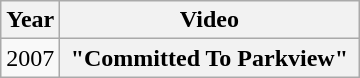<table class="wikitable plainrowheaders">
<tr>
<th>Year</th>
<th style="width:12em;">Video</th>
</tr>
<tr>
<td>2007</td>
<th scope="row">"Committed To Parkview"</th>
</tr>
</table>
